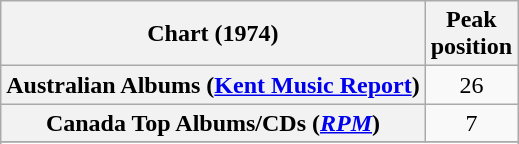<table class="wikitable sortable plainrowheaders" style="text-align:center">
<tr>
<th>Chart (1974)</th>
<th>Peak<br>position</th>
</tr>
<tr>
<th scope="row">Australian Albums (<a href='#'>Kent Music Report</a>)</th>
<td>26</td>
</tr>
<tr>
<th scope="row">Canada Top Albums/CDs (<a href='#'><em>RPM</em></a>)</th>
<td>7</td>
</tr>
<tr>
</tr>
<tr>
</tr>
<tr>
</tr>
</table>
